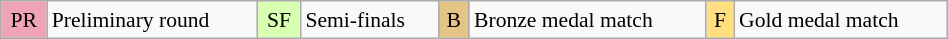<table class="wikitable" style="margin:0.5em auto; font-size:90%; line-height:1.25em;" width=50%;>
<tr>
<td style="background-color:#EFA3B7;text-align:center;">PR</td>
<td>Preliminary round</td>
<td style="background-color:#D9FFB2;text-align:center;">SF</td>
<td>Semi-finals</td>
<td style="background-color:#E5C585;text-align:center;">B</td>
<td>Bronze medal match</td>
<td style="background-color:#FFDF80;text-align:center;">F</td>
<td>Gold medal match</td>
</tr>
</table>
